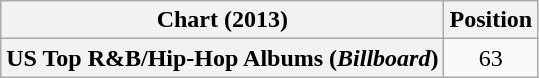<table class="wikitable sortable plainrowheaders">
<tr>
<th scope="col">Chart (2013)</th>
<th scope="col">Position</th>
</tr>
<tr>
<th scope="row">US Top R&B/Hip-Hop Albums (<em>Billboard</em>)</th>
<td style="text-align:center;">63</td>
</tr>
</table>
